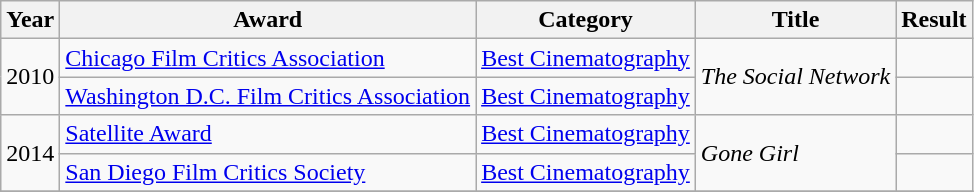<table class="wikitable">
<tr>
<th>Year</th>
<th>Award</th>
<th>Category</th>
<th>Title</th>
<th>Result</th>
</tr>
<tr>
<td rowspan=2>2010</td>
<td><a href='#'>Chicago Film Critics Association</a></td>
<td><a href='#'>Best Cinematography</a></td>
<td rowspan=2><em>The Social Network</em></td>
<td></td>
</tr>
<tr>
<td><a href='#'>Washington D.C. Film Critics Association</a></td>
<td><a href='#'>Best Cinematography</a></td>
<td></td>
</tr>
<tr>
<td rowspan=2>2014</td>
<td><a href='#'>Satellite Award</a></td>
<td><a href='#'>Best Cinematography</a></td>
<td rowspan=2><em>Gone Girl</em></td>
<td></td>
</tr>
<tr>
<td><a href='#'>San Diego Film Critics Society</a></td>
<td><a href='#'>Best Cinematography</a></td>
<td></td>
</tr>
<tr>
</tr>
</table>
